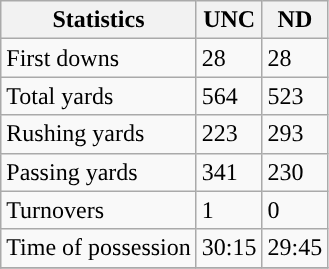<table class="wikitable">
<tr>
<th>Statistics</th>
<th>UNC</th>
<th>ND</th>
</tr>
<tr>
<td>First downs</td>
<td>28</td>
<td>28</td>
</tr>
<tr>
<td>Total yards</td>
<td>564</td>
<td>523</td>
</tr>
<tr>
<td>Rushing yards</td>
<td>223</td>
<td>293</td>
</tr>
<tr>
<td>Passing yards</td>
<td>341</td>
<td>230</td>
</tr>
<tr>
<td>Turnovers</td>
<td>1</td>
<td>0</td>
</tr>
<tr>
<td>Time of possession</td>
<td>30:15</td>
<td>29:45</td>
</tr>
<tr>
</tr>
</table>
